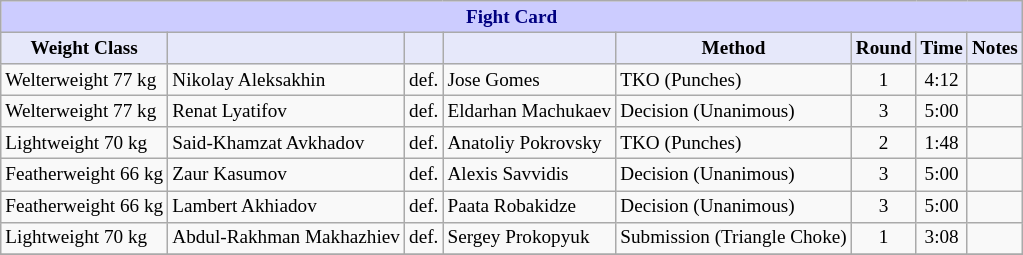<table class="wikitable" style="font-size: 80%;">
<tr>
<th colspan="8" style="background-color: #ccf; color: #000080; text-align: center;"><strong>Fight Card</strong></th>
</tr>
<tr>
<th colspan="1" style="background-color: #E6E8FA; color: #000000; text-align: center;">Weight Class</th>
<th colspan="1" style="background-color: #E6E8FA; color: #000000; text-align: center;"></th>
<th colspan="1" style="background-color: #E6E8FA; color: #000000; text-align: center;"></th>
<th colspan="1" style="background-color: #E6E8FA; color: #000000; text-align: center;"></th>
<th colspan="1" style="background-color: #E6E8FA; color: #000000; text-align: center;">Method</th>
<th colspan="1" style="background-color: #E6E8FA; color: #000000; text-align: center;">Round</th>
<th colspan="1" style="background-color: #E6E8FA; color: #000000; text-align: center;">Time</th>
<th colspan="1" style="background-color: #E6E8FA; color: #000000; text-align: center;">Notes</th>
</tr>
<tr>
<td>Welterweight 77 kg</td>
<td> Nikolay Aleksakhin</td>
<td>def.</td>
<td> Jose Gomes</td>
<td>TKO (Punches)</td>
<td align=center>1</td>
<td align=center>4:12</td>
<td></td>
</tr>
<tr>
<td>Welterweight 77 kg</td>
<td> Renat Lyatifov</td>
<td>def.</td>
<td> Eldarhan Machukaev</td>
<td>Decision (Unanimous)</td>
<td align=center>3</td>
<td align=center>5:00</td>
<td></td>
</tr>
<tr>
<td>Lightweight 70 kg</td>
<td> Said-Khamzat Avkhadov</td>
<td>def.</td>
<td> Anatoliy Pokrovsky</td>
<td>TKO (Punches)</td>
<td align=center>2</td>
<td align=center>1:48</td>
<td></td>
</tr>
<tr>
<td>Featherweight 66 kg</td>
<td> Zaur Kasumov</td>
<td>def.</td>
<td> Alexis Savvidis</td>
<td>Decision (Unanimous)</td>
<td align=center>3</td>
<td align=center>5:00</td>
<td></td>
</tr>
<tr>
<td>Featherweight 66 kg</td>
<td> Lambert Akhiadov</td>
<td>def.</td>
<td> Paata Robakidze</td>
<td>Decision (Unanimous)</td>
<td align=center>3</td>
<td align=center>5:00</td>
<td></td>
</tr>
<tr>
<td>Lightweight 70 kg</td>
<td> Abdul-Rakhman Makhazhiev</td>
<td>def.</td>
<td> Sergey Prokopyuk</td>
<td>Submission (Triangle Choke)</td>
<td align=center>1</td>
<td align=center>3:08</td>
<td></td>
</tr>
<tr>
</tr>
</table>
